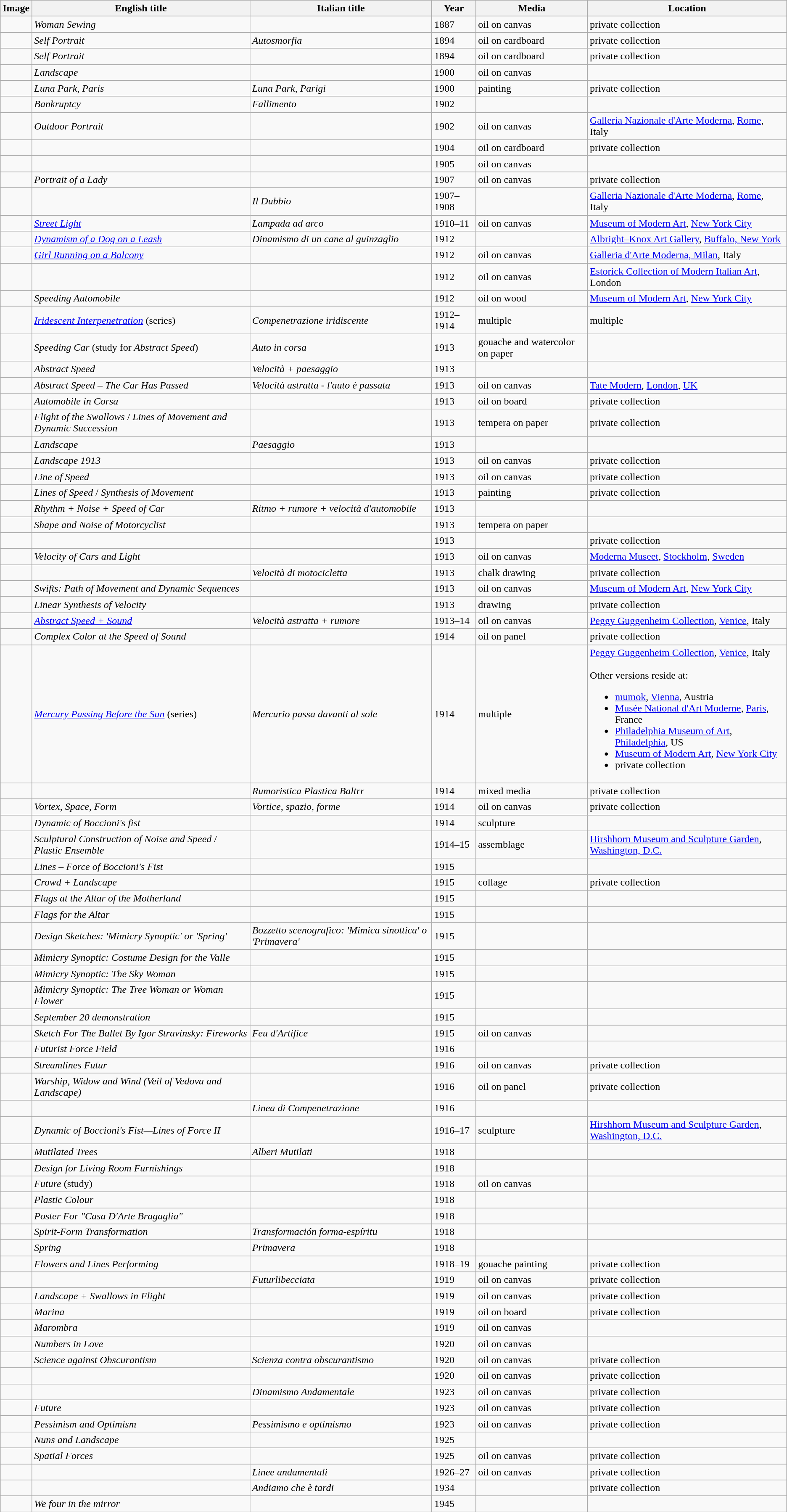<table class="wikitable sortable">
<tr>
<th class="unsortable">Image</th>
<th>English title</th>
<th>Italian title</th>
<th>Year</th>
<th>Media</th>
<th>Location</th>
</tr>
<tr>
<td></td>
<td><em>Woman Sewing</em></td>
<td></td>
<td>1887</td>
<td>oil on canvas</td>
<td>private collection</td>
</tr>
<tr>
<td></td>
<td><em>Self Portrait</em></td>
<td><em>Autosmorfia</em></td>
<td>1894</td>
<td>oil on cardboard</td>
<td>private collection</td>
</tr>
<tr>
<td></td>
<td><em>Self Portrait</em></td>
<td></td>
<td>1894</td>
<td>oil on cardboard</td>
<td>private collection</td>
</tr>
<tr>
<td></td>
<td><em>Landscape</em></td>
<td></td>
<td>1900</td>
<td>oil on canvas</td>
<td></td>
</tr>
<tr>
<td></td>
<td><em>Luna Park, Paris</em></td>
<td><em>Luna Park, Parigi</em></td>
<td>1900</td>
<td>painting</td>
<td>private collection</td>
</tr>
<tr>
<td></td>
<td><em>Bankruptcy</em></td>
<td><em>Fallimento</em></td>
<td>1902</td>
<td></td>
<td></td>
</tr>
<tr>
<td></td>
<td><em>Outdoor Portrait</em></td>
<td></td>
<td>1902</td>
<td>oil on canvas</td>
<td><a href='#'>Galleria Nazionale d'Arte Moderna</a>, <a href='#'>Rome</a>, Italy</td>
</tr>
<tr>
<td></td>
<td></td>
<td></td>
<td>1904</td>
<td>oil on cardboard</td>
<td>private collection</td>
</tr>
<tr>
<td></td>
<td></td>
<td></td>
<td>1905</td>
<td>oil on canvas</td>
<td></td>
</tr>
<tr>
<td></td>
<td><em>Portrait of a Lady</em></td>
<td></td>
<td>1907</td>
<td>oil on canvas</td>
<td>private collection</td>
</tr>
<tr>
<td></td>
<td></td>
<td><em>Il Dubbio</em></td>
<td>1907–1908</td>
<td></td>
<td><a href='#'>Galleria Nazionale d'Arte Moderna</a>, <a href='#'>Rome</a>, Italy</td>
</tr>
<tr>
<td></td>
<td><em><a href='#'>Street Light</a></em></td>
<td><em>Lampada ad arco</em></td>
<td>1910–11</td>
<td>oil on canvas</td>
<td><a href='#'>Museum of Modern Art</a>, <a href='#'>New York City</a></td>
</tr>
<tr>
<td></td>
<td><em><a href='#'>Dynamism of a Dog on a Leash</a></em></td>
<td><em>Dinamismo di un cane al guinzaglio</em></td>
<td>1912</td>
<td></td>
<td><a href='#'>Albright–Knox Art Gallery</a>, <a href='#'>Buffalo, New York</a></td>
</tr>
<tr>
<td></td>
<td><em><a href='#'>Girl Running on a Balcony</a></em></td>
<td><em> </em></td>
<td>1912</td>
<td>oil on canvas</td>
<td><a href='#'>Galleria d'Arte Moderna, Milan</a>, Italy</td>
</tr>
<tr>
<td></td>
<td></td>
<td></td>
<td>1912</td>
<td>oil on canvas</td>
<td><a href='#'>Estorick Collection of Modern Italian Art</a>, London</td>
</tr>
<tr>
<td></td>
<td><em>Speeding Automobile</em></td>
<td></td>
<td>1912</td>
<td>oil on wood</td>
<td><a href='#'>Museum of Modern Art</a>, <a href='#'>New York City</a></td>
</tr>
<tr>
<td></td>
<td><em><a href='#'>Iridescent Interpenetration</a></em> (series)</td>
<td><em>Compenetrazione iridiscente</em></td>
<td>1912–1914</td>
<td>multiple</td>
<td>multiple</td>
</tr>
<tr>
<td></td>
<td><em>Speeding Car</em> (study for <em>Abstract Speed</em>)</td>
<td><em>Auto in corsa</em></td>
<td>1913</td>
<td>gouache and watercolor on paper</td>
<td></td>
</tr>
<tr>
<td></td>
<td><em>Abstract Speed</em></td>
<td><em>Velocità + paesaggio</em></td>
<td>1913</td>
<td></td>
<td></td>
</tr>
<tr>
<td></td>
<td><em>Abstract Speed – The Car Has Passed</em></td>
<td><em>Velocità astratta - l'auto è passata</em></td>
<td>1913</td>
<td>oil on canvas</td>
<td><a href='#'>Tate Modern</a>, <a href='#'>London</a>, <a href='#'>UK</a></td>
</tr>
<tr>
<td></td>
<td><em>Automobile in Corsa</em></td>
<td></td>
<td>1913</td>
<td>oil on board</td>
<td>private collection</td>
</tr>
<tr>
<td></td>
<td><em>Flight of the Swallows</em> / <em>Lines of Movement and Dynamic Succession</em></td>
<td></td>
<td>1913</td>
<td>tempera on paper</td>
<td>private collection</td>
</tr>
<tr>
<td></td>
<td><em>Landscape</em></td>
<td><em>Paesaggio</em></td>
<td>1913</td>
<td></td>
<td></td>
</tr>
<tr>
<td></td>
<td><em>Landscape 1913</em></td>
<td></td>
<td>1913</td>
<td>oil on canvas</td>
<td>private collection</td>
</tr>
<tr>
<td></td>
<td><em>Line of Speed</em></td>
<td></td>
<td>1913</td>
<td>oil on canvas</td>
<td>private collection</td>
</tr>
<tr>
<td></td>
<td><em>Lines of Speed</em> / <em>Synthesis of Movement</em></td>
<td></td>
<td>1913</td>
<td>painting</td>
<td>private collection</td>
</tr>
<tr>
<td></td>
<td><em>Rhythm + Noise + Speed of Car</em></td>
<td><em>Ritmo + rumore + velocità d'automobile</em></td>
<td>1913</td>
<td></td>
<td></td>
</tr>
<tr>
<td></td>
<td><em>Shape and Noise of Motorcyclist</em></td>
<td></td>
<td>1913</td>
<td>tempera on paper</td>
<td></td>
</tr>
<tr>
<td></td>
<td></td>
<td></td>
<td>1913</td>
<td></td>
<td>private collection</td>
</tr>
<tr>
<td></td>
<td><em>Velocity of Cars and Light</em></td>
<td></td>
<td>1913</td>
<td>oil on canvas</td>
<td><a href='#'>Moderna Museet</a>, <a href='#'>Stockholm</a>, <a href='#'>Sweden</a></td>
</tr>
<tr>
<td></td>
<td></td>
<td><em>Velocità di motocicletta</em></td>
<td>1913</td>
<td>chalk drawing</td>
<td>private collection</td>
</tr>
<tr>
<td></td>
<td><em>Swifts: Path of Movement and Dynamic Sequences</em></td>
<td></td>
<td>1913</td>
<td>oil on canvas</td>
<td><a href='#'>Museum of Modern Art</a>, <a href='#'>New York City</a></td>
</tr>
<tr>
<td></td>
<td><em>Linear Synthesis of Velocity</em></td>
<td></td>
<td>1913</td>
<td>drawing</td>
<td>private collection</td>
</tr>
<tr>
<td></td>
<td><em><a href='#'>Abstract Speed + Sound</a></em></td>
<td><em>Velocità astratta + rumore</em></td>
<td>1913–14</td>
<td>oil on canvas</td>
<td><a href='#'>Peggy Guggenheim Collection</a>, <a href='#'>Venice</a>, Italy</td>
</tr>
<tr>
<td></td>
<td><em>Complex Color at the Speed of Sound</em></td>
<td><em> </em></td>
<td>1914</td>
<td>oil on panel</td>
<td>private collection</td>
</tr>
<tr>
<td></td>
<td><em><a href='#'>Mercury Passing Before the Sun</a></em> (series)</td>
<td><em>Mercurio passa davanti al sole</em></td>
<td>1914</td>
<td>multiple</td>
<td><a href='#'>Peggy Guggenheim Collection</a>, <a href='#'>Venice</a>, Italy<br><br>Other versions reside at:<br><ul><li><a href='#'>mumok</a>, <a href='#'>Vienna</a>, Austria</li><li><a href='#'>Musée National d'Art Moderne</a>, <a href='#'>Paris</a>, France</li><li><a href='#'>Philadelphia Museum of Art</a>, <a href='#'>Philadelphia</a>, US</li><li><a href='#'>Museum of Modern Art</a>, <a href='#'>New York City</a></li><li>private collection</li></ul></td>
</tr>
<tr>
<td></td>
<td></td>
<td><em>Rumoristica Plastica Baltrr</em></td>
<td>1914</td>
<td>mixed media</td>
<td>private collection</td>
</tr>
<tr>
<td></td>
<td><em>Vortex, Space, Form</em></td>
<td><em>Vortice, spazio, forme</em></td>
<td>1914</td>
<td>oil on canvas</td>
<td>private collection</td>
</tr>
<tr>
<td></td>
<td><em>Dynamic of Boccioni's fist</em></td>
<td><em> </em></td>
<td>1914</td>
<td>sculpture</td>
<td></td>
</tr>
<tr>
<td></td>
<td><em>Sculptural Construction of Noise and Speed</em> / <em>Plastic Ensemble</em></td>
<td></td>
<td>1914–15</td>
<td>assemblage</td>
<td><a href='#'>Hirshhorn Museum and Sculpture Garden</a>, <a href='#'>Washington, D.C.</a></td>
</tr>
<tr>
<td></td>
<td><em>Lines – Force of Boccioni's Fist</em></td>
<td></td>
<td>1915</td>
<td></td>
<td></td>
</tr>
<tr>
<td style="text-align: center;"></td>
<td><em>Crowd + Landscape</em></td>
<td></td>
<td>1915</td>
<td>collage</td>
<td>private collection</td>
</tr>
<tr>
<td></td>
<td><em>Flags at the Altar of the Motherland</em></td>
<td></td>
<td>1915</td>
<td></td>
<td></td>
</tr>
<tr>
<td></td>
<td><em>Flags for the Altar</em></td>
<td></td>
<td>1915</td>
<td></td>
<td></td>
</tr>
<tr>
<td></td>
<td><em>Design Sketches: 'Mimicry Synoptic' or 'Spring' </em></td>
<td><em>Bozzetto scenografico: 'Mimica sinottica' o 'Primavera' </em></td>
<td>1915</td>
<td></td>
<td></td>
</tr>
<tr>
<td></td>
<td><em>Mimicry Synoptic: Costume Design for the Valle</em></td>
<td></td>
<td>1915</td>
<td></td>
<td></td>
</tr>
<tr>
<td></td>
<td><em>Mimicry Synoptic: The Sky Woman</em></td>
<td></td>
<td>1915</td>
<td></td>
<td></td>
</tr>
<tr>
<td></td>
<td><em>Mimicry Synoptic: The Tree Woman or Woman Flower</em></td>
<td></td>
<td>1915</td>
<td></td>
<td></td>
</tr>
<tr>
<td></td>
<td><em>September 20 demonstration</em></td>
<td></td>
<td>1915</td>
<td></td>
<td></td>
</tr>
<tr>
<td></td>
<td><em>Sketch For The Ballet By Igor Stravinsky: Fireworks</em></td>
<td><em>Feu d'Artifice</em></td>
<td>1915</td>
<td>oil on canvas</td>
<td></td>
</tr>
<tr>
<td></td>
<td><em>Futurist Force Field</em></td>
<td></td>
<td>1916</td>
<td></td>
<td></td>
</tr>
<tr>
<td></td>
<td><em>Streamlines Futur</em></td>
<td></td>
<td>1916</td>
<td>oil on canvas</td>
<td>private collection</td>
</tr>
<tr>
<td></td>
<td><em>Warship, Widow and Wind (Veil of Vedova and Landscape)</em></td>
<td></td>
<td>1916</td>
<td>oil on panel</td>
<td>private collection</td>
</tr>
<tr>
<td></td>
<td></td>
<td><em>Linea di Compenetrazione</em></td>
<td>1916</td>
<td></td>
<td></td>
</tr>
<tr>
<td></td>
<td><em>Dynamic of Boccioni's Fist—Lines of Force II</em></td>
<td></td>
<td>1916–17</td>
<td>sculpture</td>
<td><a href='#'>Hirshhorn Museum and Sculpture Garden</a>, <a href='#'>Washington, D.C.</a></td>
</tr>
<tr>
<td></td>
<td><em>Mutilated Trees</em></td>
<td><em>Alberi Mutilati</em></td>
<td>1918</td>
<td></td>
<td></td>
</tr>
<tr>
<td></td>
<td><em>Design for Living Room Furnishings</em></td>
<td></td>
<td>1918</td>
<td></td>
<td></td>
</tr>
<tr>
<td></td>
<td><em>Future</em> (study)</td>
<td></td>
<td>1918</td>
<td>oil on canvas</td>
<td></td>
</tr>
<tr>
<td></td>
<td><em>Plastic Colour</em></td>
<td></td>
<td>1918</td>
<td></td>
<td></td>
</tr>
<tr>
<td></td>
<td><em>Poster For "Casa D'Arte Bragaglia"</em></td>
<td></td>
<td>1918</td>
<td></td>
<td></td>
</tr>
<tr>
<td></td>
<td><em>Spirit-Form Transformation</em></td>
<td><em>Transformación forma-espíritu</em></td>
<td>1918</td>
<td></td>
<td></td>
</tr>
<tr>
<td></td>
<td><em>Spring</em></td>
<td><em>Primavera</em></td>
<td>1918</td>
<td></td>
<td></td>
</tr>
<tr>
<td></td>
<td><em>Flowers and Lines Performing</em></td>
<td></td>
<td>1918–19</td>
<td>gouache painting</td>
<td>private collection</td>
</tr>
<tr>
<td></td>
<td></td>
<td><em>Futurlibecciata</em></td>
<td>1919</td>
<td>oil on canvas</td>
<td>private collection</td>
</tr>
<tr>
<td></td>
<td><em>Landscape + Swallows in Flight</em></td>
<td></td>
<td>1919</td>
<td>oil on canvas</td>
<td>private collection</td>
</tr>
<tr>
<td></td>
<td><em>Marina</em></td>
<td></td>
<td>1919</td>
<td>oil on board</td>
<td>private collection</td>
</tr>
<tr>
<td></td>
<td><em>Marombra</em></td>
<td></td>
<td>1919</td>
<td>oil on canvas</td>
<td></td>
</tr>
<tr>
<td></td>
<td><em>Numbers in Love</em></td>
<td></td>
<td>1920</td>
<td>oil on canvas</td>
<td></td>
</tr>
<tr>
<td></td>
<td><em>Science against Obscurantism</em></td>
<td><em>Scienza contra obscurantismo</em></td>
<td>1920</td>
<td>oil on canvas</td>
<td>private collection</td>
</tr>
<tr>
<td></td>
<td></td>
<td></td>
<td>1920</td>
<td>oil on canvas</td>
<td>private collection</td>
</tr>
<tr>
<td></td>
<td></td>
<td><em>Dinamismo Andamentale</em></td>
<td>1923</td>
<td>oil on canvas</td>
<td>private collection</td>
</tr>
<tr>
<td></td>
<td><em>Future</em></td>
<td></td>
<td>1923</td>
<td>oil on canvas</td>
<td>private collection</td>
</tr>
<tr>
<td></td>
<td><em>Pessimism and Optimism</em></td>
<td><em>Pessimismo e optimismo</em></td>
<td>1923</td>
<td>oil on canvas</td>
<td>private collection</td>
</tr>
<tr>
<td></td>
<td><em>Nuns and Landscape</em></td>
<td></td>
<td>1925</td>
<td></td>
<td></td>
</tr>
<tr>
<td></td>
<td><em>Spatial Forces</em></td>
<td></td>
<td>1925</td>
<td>oil on canvas</td>
<td>private collection</td>
</tr>
<tr>
<td></td>
<td></td>
<td><em>Linee andamentali</em></td>
<td>1926–27</td>
<td>oil on canvas</td>
<td>private collection</td>
</tr>
<tr>
<td></td>
<td><em> </em></td>
<td><em>Andiamo che è tardi</em></td>
<td>1934</td>
<td></td>
<td>private collection</td>
</tr>
<tr>
<td></td>
<td><em>We four in the mirror</em></td>
<td></td>
<td>1945</td>
<td></td>
<td></td>
</tr>
</table>
